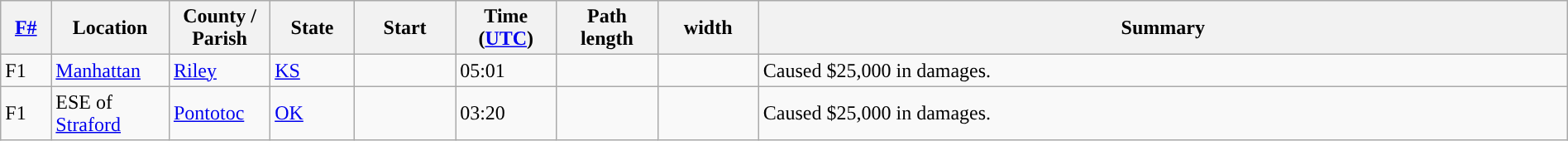<table class="wikitable sortable" style="width:100%;">
<tr>
<th scope="col"  style="width:3%; text-align:center;"><a href='#'>F#</a></th>
<th scope="col"  style="width:7%; text-align:center;" class="unsortable">Location</th>
<th scope="col"  style="width:6%; text-align:center;" class="unsortable">County / Parish</th>
<th scope="col"  style="width:5%; text-align:center;">State</th>
<th scope="col"  style="width:6%; text-align:center;">Start<br></th>
<th scope="col"  style="width:6%; text-align:center;">Time (<a href='#'>UTC</a>)</th>
<th scope="col"  style="width:6%; text-align:center;">Path length</th>
<th scope="col"  style="width:6%; text-align:center;"> width</th>
<th scope="col" class="unsortable" style="width:48%; text-align:center;">Summary</th>
</tr>
<tr>
<td>F1</td>
<td><a href='#'>Manhattan</a></td>
<td><a href='#'>Riley</a></td>
<td><a href='#'>KS</a></td>
<td></td>
<td>05:01</td>
<td></td>
<td></td>
<td>Caused $25,000 in damages.</td>
</tr>
<tr>
<td>F1</td>
<td>ESE of <a href='#'>Straford</a></td>
<td><a href='#'>Pontotoc</a></td>
<td><a href='#'>OK</a></td>
<td></td>
<td>03:20</td>
<td></td>
<td></td>
<td>Caused $25,000 in damages.</td>
</tr>
</table>
